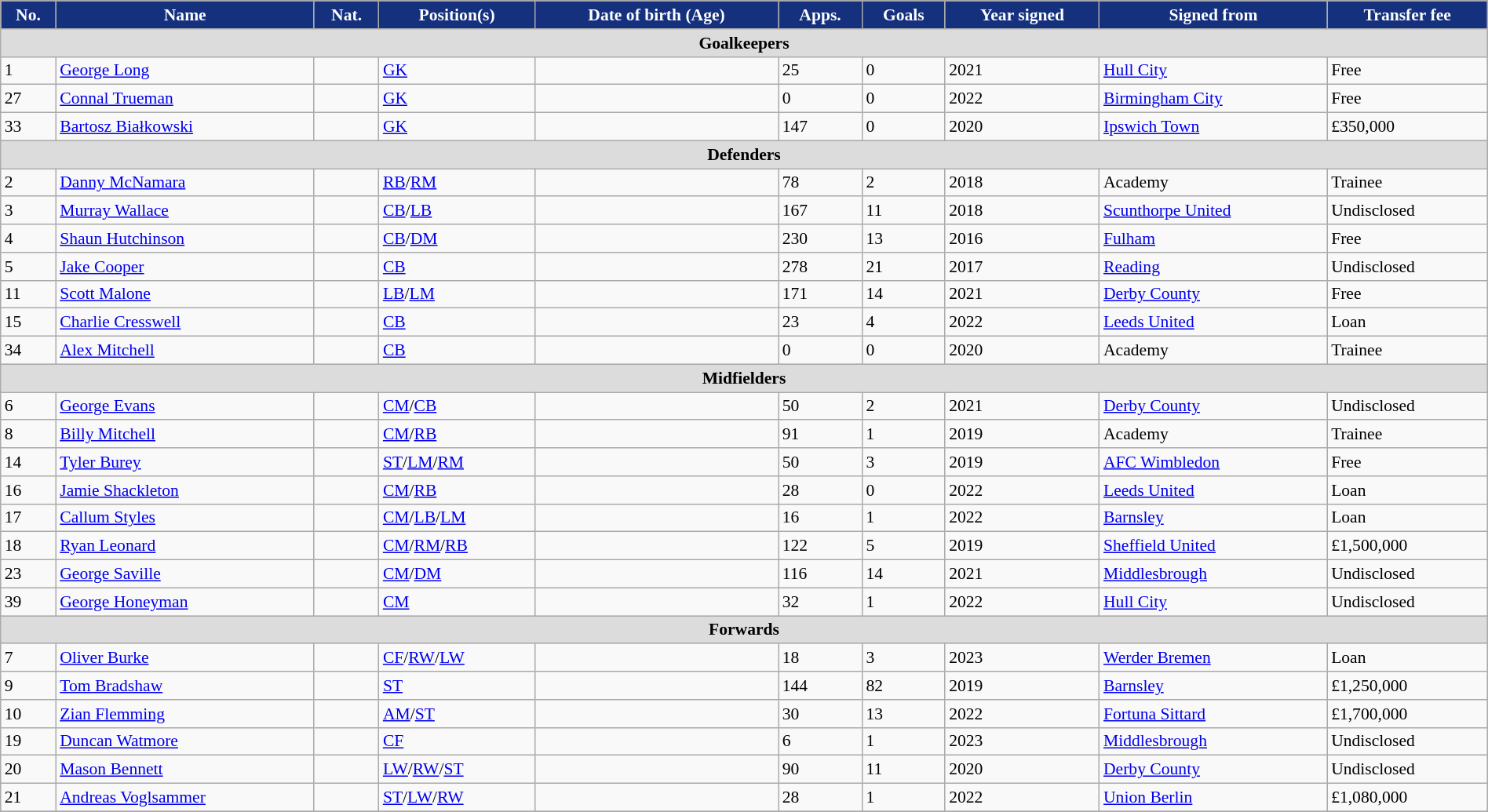<table class="wikitable" style="font-size:90%;width:100%">
<tr>
<th style="background:#15317E;color:white">No.</th>
<th style="background:#15317E;color:white">Name</th>
<th style="background:#15317E;color:white">Nat.</th>
<th style="background:#15317E;color:white">Position(s)</th>
<th style="background:#15317E;color:white">Date of birth (Age)</th>
<th style="background:#15317E;color:white">Apps.</th>
<th style="background:#15317E;color:white">Goals</th>
<th style="background:#15317E;color:white">Year signed</th>
<th style="background:#15317E;color:white">Signed from</th>
<th style="background:#15317E;color:white">Transfer fee</th>
</tr>
<tr>
<th colspan=11 style="background:#dcdcdc">Goalkeepers</th>
</tr>
<tr>
<td>1</td>
<td><a href='#'>George Long</a></td>
<td></td>
<td><a href='#'>GK</a></td>
<td></td>
<td>25</td>
<td>0</td>
<td>2021</td>
<td> <a href='#'>Hull City</a></td>
<td>Free</td>
</tr>
<tr>
<td>27</td>
<td><a href='#'>Connal Trueman</a></td>
<td></td>
<td><a href='#'>GK</a></td>
<td></td>
<td>0</td>
<td>0</td>
<td>2022</td>
<td> <a href='#'>Birmingham City</a></td>
<td>Free</td>
</tr>
<tr>
<td>33</td>
<td><a href='#'>Bartosz Białkowski</a></td>
<td></td>
<td><a href='#'>GK</a></td>
<td></td>
<td>147</td>
<td>0</td>
<td>2020</td>
<td> <a href='#'>Ipswich Town</a></td>
<td>£350,000</td>
</tr>
<tr>
<th colspan=11 style="background:#dcdcdc">Defenders</th>
</tr>
<tr>
<td>2</td>
<td><a href='#'>Danny McNamara</a></td>
<td></td>
<td><a href='#'>RB</a>/<a href='#'>RM</a></td>
<td></td>
<td>78</td>
<td>2</td>
<td>2018</td>
<td>Academy</td>
<td>Trainee</td>
</tr>
<tr>
<td>3</td>
<td><a href='#'>Murray Wallace</a></td>
<td></td>
<td><a href='#'>CB</a>/<a href='#'>LB</a></td>
<td></td>
<td>167</td>
<td>11</td>
<td>2018</td>
<td> <a href='#'>Scunthorpe United</a></td>
<td>Undisclosed</td>
</tr>
<tr>
<td>4</td>
<td><a href='#'>Shaun Hutchinson</a></td>
<td></td>
<td><a href='#'>CB</a>/<a href='#'>DM</a></td>
<td></td>
<td>230</td>
<td>13</td>
<td>2016</td>
<td> <a href='#'>Fulham</a></td>
<td>Free</td>
</tr>
<tr>
<td>5</td>
<td><a href='#'>Jake Cooper</a></td>
<td></td>
<td><a href='#'>CB</a></td>
<td></td>
<td>278</td>
<td>21</td>
<td>2017</td>
<td> <a href='#'>Reading</a></td>
<td>Undisclosed</td>
</tr>
<tr>
<td>11</td>
<td><a href='#'>Scott Malone</a></td>
<td></td>
<td><a href='#'>LB</a>/<a href='#'>LM</a></td>
<td></td>
<td>171</td>
<td>14</td>
<td>2021</td>
<td> <a href='#'>Derby County</a></td>
<td>Free</td>
</tr>
<tr>
<td>15</td>
<td><a href='#'>Charlie Cresswell</a></td>
<td></td>
<td><a href='#'>CB</a></td>
<td></td>
<td>23</td>
<td>4</td>
<td>2022</td>
<td> <a href='#'>Leeds United</a></td>
<td>Loan</td>
</tr>
<tr>
<td>34</td>
<td><a href='#'>Alex Mitchell</a></td>
<td></td>
<td><a href='#'>CB</a></td>
<td></td>
<td>0</td>
<td>0</td>
<td>2020</td>
<td>Academy</td>
<td>Trainee</td>
</tr>
<tr>
<th colspan=11 style="background:#dcdcdc">Midfielders</th>
</tr>
<tr>
<td>6</td>
<td><a href='#'>George Evans</a></td>
<td></td>
<td><a href='#'>CM</a>/<a href='#'>CB</a></td>
<td></td>
<td>50</td>
<td>2</td>
<td>2021</td>
<td> <a href='#'>Derby County</a></td>
<td>Undisclosed</td>
</tr>
<tr>
<td>8</td>
<td><a href='#'>Billy Mitchell</a></td>
<td></td>
<td><a href='#'>CM</a>/<a href='#'>RB</a></td>
<td></td>
<td>91</td>
<td>1</td>
<td>2019</td>
<td>Academy</td>
<td>Trainee</td>
</tr>
<tr>
<td>14</td>
<td><a href='#'>Tyler Burey</a></td>
<td></td>
<td><a href='#'>ST</a>/<a href='#'>LM</a>/<a href='#'>RM</a></td>
<td></td>
<td>50</td>
<td>3</td>
<td>2019</td>
<td> <a href='#'>AFC Wimbledon</a></td>
<td>Free</td>
</tr>
<tr>
<td>16</td>
<td><a href='#'>Jamie Shackleton</a></td>
<td></td>
<td><a href='#'>CM</a>/<a href='#'>RB</a></td>
<td></td>
<td>28</td>
<td>0</td>
<td>2022</td>
<td> <a href='#'>Leeds United</a></td>
<td>Loan</td>
</tr>
<tr>
<td>17</td>
<td><a href='#'>Callum Styles</a></td>
<td></td>
<td><a href='#'>CM</a>/<a href='#'>LB</a>/<a href='#'>LM</a></td>
<td></td>
<td>16</td>
<td>1</td>
<td>2022</td>
<td> <a href='#'>Barnsley</a></td>
<td>Loan</td>
</tr>
<tr>
<td>18</td>
<td><a href='#'>Ryan Leonard</a></td>
<td></td>
<td><a href='#'>CM</a>/<a href='#'>RM</a>/<a href='#'>RB</a></td>
<td></td>
<td>122</td>
<td>5</td>
<td>2019</td>
<td> <a href='#'>Sheffield United</a></td>
<td>£1,500,000</td>
</tr>
<tr>
<td>23</td>
<td><a href='#'>George Saville</a></td>
<td></td>
<td><a href='#'>CM</a>/<a href='#'>DM</a></td>
<td></td>
<td>116</td>
<td>14</td>
<td>2021</td>
<td> <a href='#'>Middlesbrough</a></td>
<td>Undisclosed</td>
</tr>
<tr>
<td>39</td>
<td><a href='#'>George Honeyman</a></td>
<td></td>
<td><a href='#'>CM</a></td>
<td></td>
<td>32</td>
<td>1</td>
<td>2022</td>
<td> <a href='#'>Hull City</a></td>
<td>Undisclosed</td>
</tr>
<tr>
<th colspan=11 style="background:#dcdcdc">Forwards</th>
</tr>
<tr>
<td>7</td>
<td><a href='#'>Oliver Burke</a></td>
<td></td>
<td><a href='#'>CF</a>/<a href='#'>RW</a>/<a href='#'>LW</a></td>
<td></td>
<td>18</td>
<td>3</td>
<td>2023</td>
<td> <a href='#'>Werder Bremen</a></td>
<td>Loan</td>
</tr>
<tr>
<td>9</td>
<td><a href='#'>Tom Bradshaw</a></td>
<td></td>
<td><a href='#'>ST</a></td>
<td></td>
<td>144</td>
<td>82</td>
<td>2019</td>
<td> <a href='#'>Barnsley</a></td>
<td>£1,250,000</td>
</tr>
<tr>
<td>10</td>
<td><a href='#'>Zian Flemming</a></td>
<td></td>
<td><a href='#'>AM</a>/<a href='#'>ST</a></td>
<td></td>
<td>30</td>
<td>13</td>
<td>2022</td>
<td> <a href='#'>Fortuna Sittard</a></td>
<td>£1,700,000</td>
</tr>
<tr>
<td>19</td>
<td><a href='#'>Duncan Watmore</a></td>
<td></td>
<td><a href='#'>CF</a></td>
<td></td>
<td>6</td>
<td>1</td>
<td>2023</td>
<td> <a href='#'>Middlesbrough</a></td>
<td>Undisclosed</td>
</tr>
<tr>
<td>20</td>
<td><a href='#'>Mason Bennett</a></td>
<td></td>
<td><a href='#'>LW</a>/<a href='#'>RW</a>/<a href='#'>ST</a></td>
<td></td>
<td>90</td>
<td>11</td>
<td>2020</td>
<td> <a href='#'>Derby County</a></td>
<td>Undisclosed</td>
</tr>
<tr>
<td>21</td>
<td><a href='#'>Andreas Voglsammer</a></td>
<td></td>
<td><a href='#'>ST</a>/<a href='#'>LW</a>/<a href='#'>RW</a></td>
<td></td>
<td>28</td>
<td>1</td>
<td>2022</td>
<td> <a href='#'>Union Berlin</a></td>
<td>£1,080,000</td>
</tr>
<tr>
</tr>
</table>
